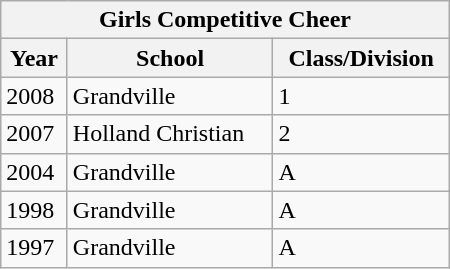<table class="wikitable collapsible collapsed" width="300">
<tr>
<th colspan=3>Girls Competitive Cheer</th>
</tr>
<tr>
<th scope="col">Year</th>
<th scope="col">School</th>
<th scope="col">Class/Division</th>
</tr>
<tr>
<td>2008</td>
<td>Grandville</td>
<td>1</td>
</tr>
<tr>
<td>2007</td>
<td>Holland Christian</td>
<td>2</td>
</tr>
<tr>
<td>2004</td>
<td>Grandville</td>
<td>A</td>
</tr>
<tr>
<td>1998</td>
<td>Grandville</td>
<td>A</td>
</tr>
<tr>
<td>1997</td>
<td>Grandville</td>
<td>A</td>
</tr>
</table>
